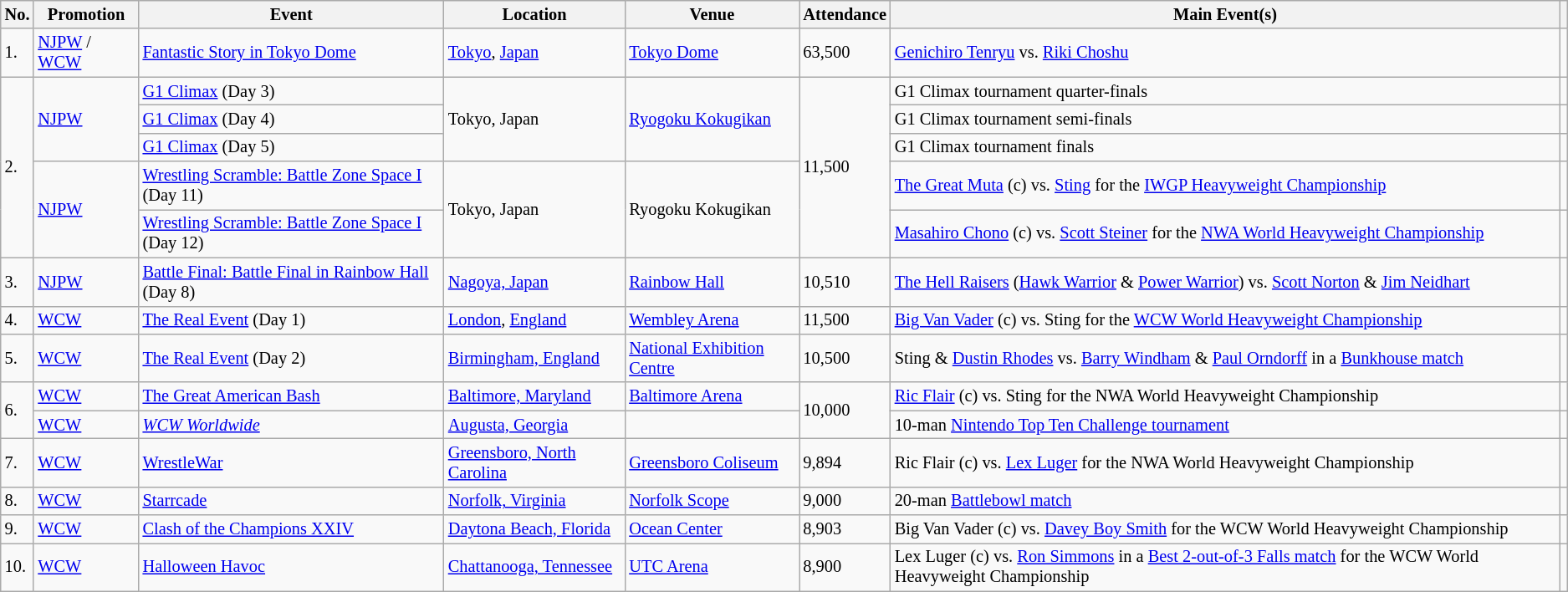<table class="wikitable sortable" style="font-size:85%;">
<tr>
<th>No.</th>
<th>Promotion</th>
<th>Event</th>
<th>Location</th>
<th>Venue</th>
<th>Attendance</th>
<th class=unsortable>Main Event(s)</th>
<th class=unsortable></th>
</tr>
<tr>
<td>1.</td>
<td><a href='#'>NJPW</a> / <a href='#'>WCW</a></td>
<td><a href='#'>Fantastic Story in Tokyo Dome</a> <br> </td>
<td><a href='#'>Tokyo</a>, <a href='#'>Japan</a></td>
<td><a href='#'>Tokyo Dome</a></td>
<td>63,500</td>
<td><a href='#'>Genichiro Tenryu</a> vs. <a href='#'>Riki Choshu</a></td>
<td></td>
</tr>
<tr>
<td rowspan=5>2.</td>
<td rowspan=3><a href='#'>NJPW</a></td>
<td><a href='#'>G1 Climax</a> (Day 3) <br> </td>
<td rowspan=3>Tokyo, Japan</td>
<td rowspan=3><a href='#'>Ryogoku Kokugikan</a></td>
<td rowspan=5>11,500</td>
<td>G1 Climax tournament quarter-finals</td>
<td></td>
</tr>
<tr>
<td><a href='#'>G1 Climax</a> (Day 4) <br> </td>
<td>G1 Climax tournament semi-finals</td>
<td></td>
</tr>
<tr>
<td><a href='#'>G1 Climax</a> (Day 5) <br> </td>
<td>G1 Climax tournament finals</td>
<td></td>
</tr>
<tr>
<td rowspan=2><a href='#'>NJPW</a></td>
<td><a href='#'>Wrestling Scramble: Battle Zone Space I</a> (Day 11) <br> </td>
<td rowspan=2>Tokyo, Japan</td>
<td rowspan=2>Ryogoku Kokugikan</td>
<td><a href='#'>The Great Muta</a> (c) vs. <a href='#'>Sting</a> for the <a href='#'>IWGP Heavyweight Championship</a></td>
<td></td>
</tr>
<tr>
<td><a href='#'>Wrestling Scramble: Battle Zone Space I</a> (Day 12) <br> </td>
<td><a href='#'>Masahiro Chono</a> (c) vs. <a href='#'>Scott Steiner</a> for the <a href='#'>NWA World Heavyweight Championship</a></td>
<td></td>
</tr>
<tr>
<td>3.</td>
<td><a href='#'>NJPW</a></td>
<td><a href='#'>Battle Final: Battle Final in Rainbow Hall</a> (Day 8) <br> </td>
<td><a href='#'>Nagoya, Japan</a></td>
<td><a href='#'>Rainbow Hall</a></td>
<td>10,510</td>
<td><a href='#'>The Hell Raisers</a> (<a href='#'>Hawk Warrior</a> & <a href='#'>Power Warrior</a>) vs. <a href='#'>Scott Norton</a> & <a href='#'>Jim Neidhart</a></td>
<td></td>
</tr>
<tr>
<td>4.</td>
<td><a href='#'>WCW</a></td>
<td><a href='#'>The Real Event</a> (Day 1) <br> </td>
<td><a href='#'>London</a>, <a href='#'>England</a></td>
<td><a href='#'>Wembley Arena</a></td>
<td>11,500</td>
<td><a href='#'>Big Van Vader</a> (c) vs. Sting for the <a href='#'>WCW World Heavyweight Championship</a></td>
<td></td>
</tr>
<tr>
<td>5.</td>
<td><a href='#'>WCW</a></td>
<td><a href='#'>The Real Event</a> (Day 2) <br> </td>
<td><a href='#'>Birmingham, England</a></td>
<td><a href='#'>National Exhibition Centre</a></td>
<td>10,500</td>
<td>Sting & <a href='#'>Dustin Rhodes</a> vs. <a href='#'>Barry Windham</a> & <a href='#'>Paul Orndorff</a> in a <a href='#'>Bunkhouse match</a></td>
<td></td>
</tr>
<tr>
<td rowspan=2>6.</td>
<td><a href='#'>WCW</a></td>
<td><a href='#'>The Great American Bash</a> <br> </td>
<td><a href='#'>Baltimore, Maryland</a></td>
<td><a href='#'>Baltimore Arena</a></td>
<td rowspan=2>10,000</td>
<td><a href='#'>Ric Flair</a> (c) vs. Sting for the NWA World Heavyweight Championship</td>
<td></td>
</tr>
<tr>
<td><a href='#'>WCW</a></td>
<td><em><a href='#'>WCW Worldwide</a></em> <br> </td>
<td><a href='#'>Augusta, Georgia</a></td>
<td></td>
<td>10-man <a href='#'>Nintendo Top Ten Challenge tournament</a></td>
<td></td>
</tr>
<tr>
<td>7.</td>
<td><a href='#'>WCW</a></td>
<td><a href='#'>WrestleWar</a> <br> </td>
<td><a href='#'>Greensboro, North Carolina</a></td>
<td><a href='#'>Greensboro Coliseum</a></td>
<td>9,894</td>
<td>Ric Flair (c) vs. <a href='#'>Lex Luger</a> for the NWA World Heavyweight Championship</td>
<td></td>
</tr>
<tr>
<td>8.</td>
<td><a href='#'>WCW</a></td>
<td><a href='#'>Starrcade</a> <br> </td>
<td><a href='#'>Norfolk, Virginia</a></td>
<td><a href='#'>Norfolk Scope</a></td>
<td>9,000</td>
<td>20-man <a href='#'>Battlebowl match</a></td>
<td></td>
</tr>
<tr>
<td>9.</td>
<td><a href='#'>WCW</a></td>
<td><a href='#'>Clash of the Champions XXIV</a> <br> </td>
<td><a href='#'>Daytona Beach, Florida</a></td>
<td><a href='#'>Ocean Center</a></td>
<td>8,903</td>
<td>Big Van Vader (c) vs. <a href='#'>Davey Boy Smith</a> for the WCW World Heavyweight Championship</td>
<td></td>
</tr>
<tr>
<td>10.</td>
<td><a href='#'>WCW</a></td>
<td><a href='#'>Halloween Havoc</a> <br> </td>
<td><a href='#'>Chattanooga, Tennessee</a></td>
<td><a href='#'>UTC Arena</a></td>
<td>8,900</td>
<td>Lex Luger (c) vs. <a href='#'>Ron Simmons</a> in a <a href='#'>Best 2-out-of-3 Falls match</a> for the WCW World Heavyweight Championship</td>
<td></td>
</tr>
</table>
